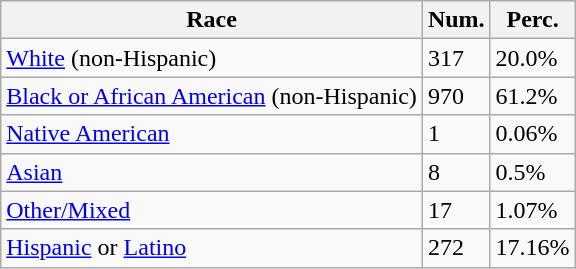<table class="wikitable">
<tr>
<th>Race</th>
<th>Num.</th>
<th>Perc.</th>
</tr>
<tr>
<td><a href='#'>White</a> (non-Hispanic)</td>
<td>317</td>
<td>20.0%</td>
</tr>
<tr>
<td><a href='#'>Black or African American</a> (non-Hispanic)</td>
<td>970</td>
<td>61.2%</td>
</tr>
<tr>
<td><a href='#'>Native American</a></td>
<td>1</td>
<td>0.06%</td>
</tr>
<tr>
<td><a href='#'>Asian</a></td>
<td>8</td>
<td>0.5%</td>
</tr>
<tr>
<td><a href='#'>Other/Mixed</a></td>
<td>17</td>
<td>1.07%</td>
</tr>
<tr>
<td><a href='#'>Hispanic</a> or <a href='#'>Latino</a></td>
<td>272</td>
<td>17.16%</td>
</tr>
</table>
